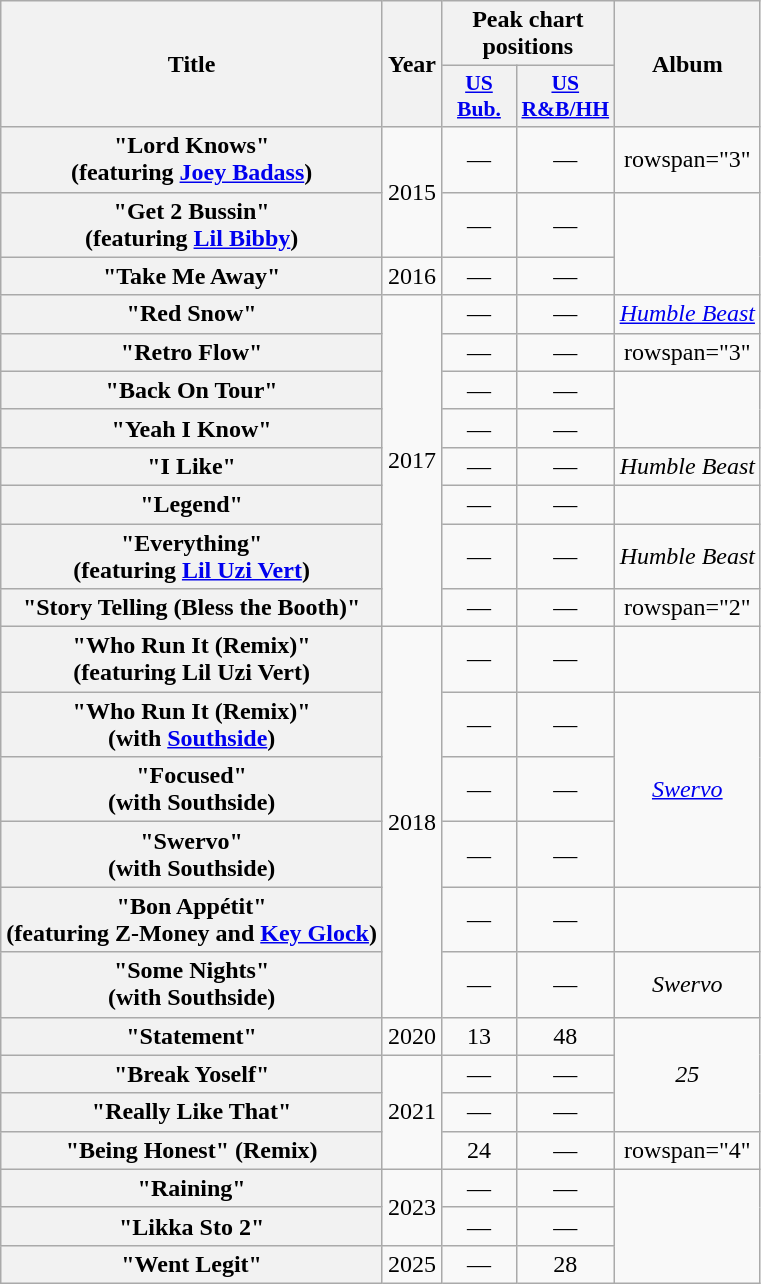<table class="wikitable plainrowheaders" style="text-align:center;">
<tr>
<th scope="col" rowspan="2">Title</th>
<th scope="col" rowspan="2">Year</th>
<th scope="col" colspan="2">Peak chart positions</th>
<th scope="col" rowspan="2">Album</th>
</tr>
<tr>
<th scope="col" style="width:3em;font-size:90%;"><a href='#'>US<br>Bub.</a><br></th>
<th scope="col" style="width:3em;font-size:90%;"><a href='#'>US<br>R&B/HH</a><br></th>
</tr>
<tr>
<th scope="row">"Lord Knows"<br><span>(featuring <a href='#'>Joey Badass</a>)</span></th>
<td rowspan="2">2015</td>
<td>—</td>
<td>—</td>
<td>rowspan="3" </td>
</tr>
<tr>
<th scope="row">"Get 2 Bussin"<br><span>(featuring <a href='#'>Lil Bibby</a>)</span></th>
<td>—</td>
<td>—</td>
</tr>
<tr>
<th scope="row">"Take Me Away"</th>
<td>2016</td>
<td>—</td>
<td>—</td>
</tr>
<tr>
<th scope="row">"Red Snow"</th>
<td rowspan="8">2017</td>
<td>—</td>
<td>—</td>
<td><em><a href='#'>Humble Beast</a></em></td>
</tr>
<tr>
<th scope="row">"Retro Flow"</th>
<td>—</td>
<td>—</td>
<td>rowspan="3" </td>
</tr>
<tr>
<th scope="row">"Back On Tour"</th>
<td>—</td>
<td>—</td>
</tr>
<tr>
<th scope="row">"Yeah I Know"</th>
<td>—</td>
<td>—</td>
</tr>
<tr>
<th scope="row">"I Like"</th>
<td>—</td>
<td>—</td>
<td><em>Humble Beast</em></td>
</tr>
<tr>
<th scope="row">"Legend"</th>
<td>—</td>
<td>—</td>
<td></td>
</tr>
<tr>
<th scope="row">"Everything"<br><span>(featuring <a href='#'>Lil Uzi Vert</a>)</span></th>
<td>—</td>
<td>—</td>
<td><em>Humble Beast</em></td>
</tr>
<tr>
<th scope="row">"Story Telling (Bless the Booth)"</th>
<td>—</td>
<td>—</td>
<td>rowspan="2" </td>
</tr>
<tr>
<th scope="row">"Who Run It (Remix)"<br><span>(featuring Lil Uzi Vert)</span></th>
<td rowspan="6">2018</td>
<td>—</td>
<td>—</td>
</tr>
<tr>
<th scope="row">"Who Run It (Remix)"<br><span>(with <a href='#'>Southside</a>)</span></th>
<td>—</td>
<td>—</td>
<td rowspan="3"><em><a href='#'>Swervo</a></em></td>
</tr>
<tr>
<th scope="row">"Focused"<br><span>(with Southside)</span></th>
<td>—</td>
<td>—</td>
</tr>
<tr>
<th scope="row">"Swervo"<br><span>(with Southside)</span></th>
<td>—</td>
<td>—</td>
</tr>
<tr>
<th scope="row">"Bon Appétit"<br><span>(featuring Z-Money and <a href='#'>Key Glock</a>)</span></th>
<td>—</td>
<td>—</td>
<td></td>
</tr>
<tr>
<th scope="row">"Some Nights"<br><span>(with Southside)</span></th>
<td>—</td>
<td>—</td>
<td><em>Swervo</em></td>
</tr>
<tr>
<th scope="row">"Statement"</th>
<td>2020</td>
<td>13</td>
<td>48</td>
<td rowspan="3"><em>25</em></td>
</tr>
<tr>
<th scope="row">"Break Yoself"</th>
<td rowspan="3">2021</td>
<td>—</td>
<td>—</td>
</tr>
<tr>
<th scope="row">"Really Like That"</th>
<td>—</td>
<td>—</td>
</tr>
<tr>
<th scope="row">"Being Honest" (Remix)<br></th>
<td>24</td>
<td>—</td>
<td>rowspan="4" </td>
</tr>
<tr>
<th scope="row">"Raining"</th>
<td rowspan="2">2023</td>
<td>—</td>
<td>—</td>
</tr>
<tr>
<th scope="row">"Likka Sto 2"<br></th>
<td>—</td>
<td>—</td>
</tr>
<tr>
<th scope="row">"Went Legit"</th>
<td>2025</td>
<td>—</td>
<td>28</td>
</tr>
</table>
